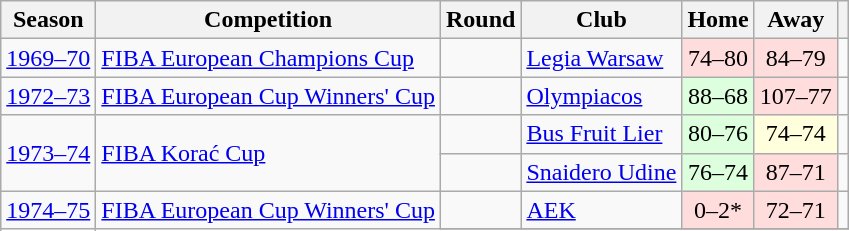<table class="wikitable">
<tr>
<th>Season</th>
<th>Competition</th>
<th>Round</th>
<th>Club</th>
<th>Home</th>
<th>Away</th>
<th></th>
</tr>
<tr>
<td rowspan="1"><a href='#'>1969–70</a></td>
<td rowspan="1"><a href='#'>FIBA European Champions Cup</a></td>
<td></td>
<td> <a href='#'>Legia Warsaw</a></td>
<td style="text-align:center;" bgcolor=#fdd>74–80</td>
<td style="text-align:center;" bgcolor=#fdd>84–79</td>
<td></td>
</tr>
<tr>
<td rowspan="1"><a href='#'>1972–73</a></td>
<td rowspan="1"><a href='#'>FIBA European Cup Winners' Cup</a></td>
<td></td>
<td> <a href='#'>Olympiacos</a></td>
<td style="text-align:center;" bgcolor=#dfd>88–68</td>
<td style="text-align:center;" bgcolor=#fdd>107–77</td>
<td></td>
</tr>
<tr>
<td rowspan="2"><a href='#'>1973–74</a></td>
<td rowspan="2"><a href='#'>FIBA Korać Cup</a></td>
<td></td>
<td> <a href='#'>Bus Fruit Lier</a></td>
<td style="text-align:center;" bgcolor=#dfd>80–76</td>
<td style="text-align:center;" bgcolor=#ffd>74–74</td>
<td></td>
</tr>
<tr>
<td></td>
<td> <a href='#'>Snaidero Udine</a></td>
<td style="text-align:center;" bgcolor=#dfd>76–74</td>
<td style="text-align:center;" bgcolor=#fdd>87–71</td>
<td></td>
</tr>
<tr>
<td rowspan="2"><a href='#'>1974–75</a></td>
<td rowspan="2"><a href='#'>FIBA European Cup Winners' Cup</a></td>
<td></td>
<td> <a href='#'>AEK</a></td>
<td style="text-align:center;" bgcolor=#fdd>0–2*</td>
<td style="text-align:center;" bgcolor=#fdd>72–71</td>
<td></td>
</tr>
<tr>
</tr>
</table>
